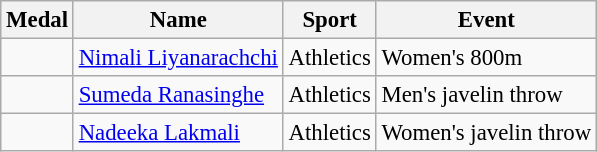<table class="wikitable sortable" style="font-size: 95%;">
<tr>
<th>Medal</th>
<th>Name</th>
<th>Sport</th>
<th>Event</th>
</tr>
<tr>
<td></td>
<td><a href='#'>Nimali Liyanarachchi</a></td>
<td>Athletics</td>
<td>Women's 800m</td>
</tr>
<tr>
<td></td>
<td><a href='#'>Sumeda Ranasinghe</a></td>
<td>Athletics</td>
<td>Men's javelin throw</td>
</tr>
<tr>
<td></td>
<td><a href='#'>Nadeeka Lakmali</a></td>
<td>Athletics</td>
<td>Women's javelin throw</td>
</tr>
</table>
